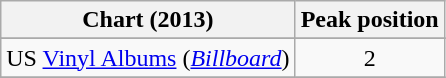<table class="wikitable sortable" border="1">
<tr>
<th>Chart (2013)</th>
<th>Peak position</th>
</tr>
<tr>
</tr>
<tr>
</tr>
<tr>
</tr>
<tr>
</tr>
<tr>
</tr>
<tr>
</tr>
<tr>
<td align="left">US <a href='#'>Vinyl Albums</a> (<em><a href='#'>Billboard</a></em>)</td>
<td align="center">2</td>
</tr>
<tr>
</tr>
</table>
